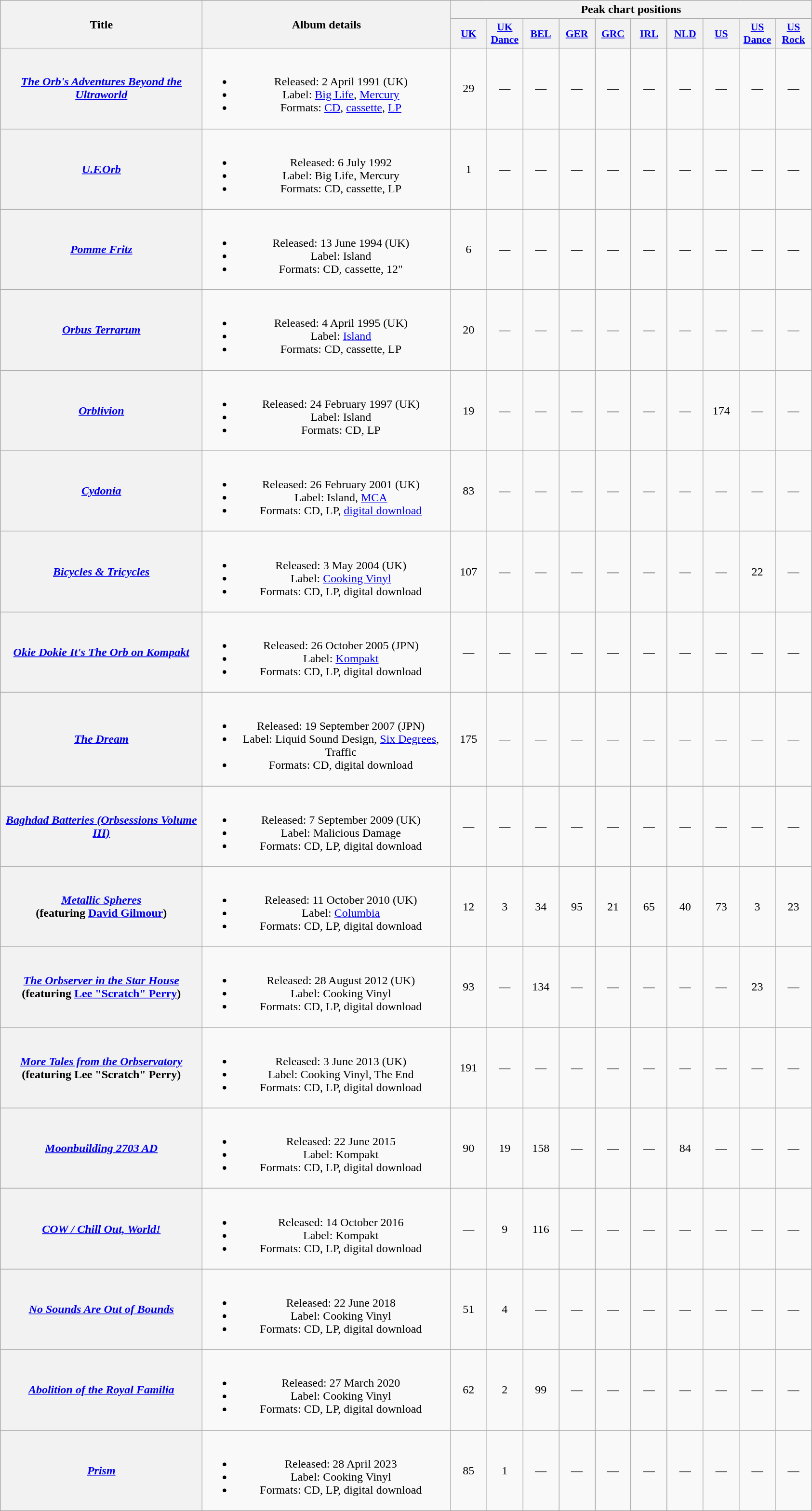<table class="wikitable plainrowheaders" style="text-align:center;">
<tr>
<th scope="col" rowspan="2" style="width:17em;">Title</th>
<th scope="col" rowspan="2" style="width:21em;">Album details</th>
<th scope="col" colspan="10">Peak chart positions</th>
</tr>
<tr>
<th scope="col" style="width:3em;font-size:90%;"><a href='#'>UK</a><br></th>
<th scope="col" style="width:3em;font-size:90%;"><a href='#'>UK<br>Dance</a><br></th>
<th scope="col" style="width:3em;font-size:90%;"><a href='#'>BEL</a><br></th>
<th scope="col" style="width:3em;font-size:90%;"><a href='#'>GER</a><br></th>
<th scope="col" style="width:3em;font-size:90%;"><a href='#'>GRC</a><br></th>
<th scope="col" style="width:3em;font-size:90%;"><a href='#'>IRL</a><br></th>
<th scope="col" style="width:3em;font-size:90%;"><a href='#'>NLD</a><br></th>
<th scope="col" style="width:3em;font-size:90%;"><a href='#'>US</a><br></th>
<th scope="col" style="width:3em;font-size:90%;"><a href='#'>US<br>Dance</a><br></th>
<th scope="col" style="width:3em;font-size:90%;"><a href='#'>US<br>Rock</a><br></th>
</tr>
<tr>
<th scope="row"><em><a href='#'>The Orb's Adventures Beyond the Ultraworld</a></em></th>
<td><br><ul><li>Released: 2 April 1991 <span>(UK)</span></li><li>Label: <a href='#'>Big Life</a>, <a href='#'>Mercury</a></li><li>Formats: <a href='#'>CD</a>, <a href='#'>cassette</a>, <a href='#'>LP</a></li></ul></td>
<td>29</td>
<td>—</td>
<td>—</td>
<td>—</td>
<td>—</td>
<td>—</td>
<td>—</td>
<td>—</td>
<td>—</td>
<td>—</td>
</tr>
<tr>
<th scope="row"><em><a href='#'>U.F.Orb</a></em></th>
<td><br><ul><li>Released: 6 July 1992</li><li>Label: Big Life, Mercury</li><li>Formats: CD, cassette, LP</li></ul></td>
<td>1</td>
<td>—</td>
<td>—</td>
<td>—</td>
<td>—</td>
<td>—</td>
<td>—</td>
<td>—</td>
<td>—</td>
<td>—</td>
</tr>
<tr>
<th scope="row"><em><a href='#'>Pomme Fritz</a></em></th>
<td><br><ul><li>Released: 13 June 1994 <span>(UK)</span></li><li>Label: Island</li><li>Formats: CD, cassette, 12"</li></ul></td>
<td>6</td>
<td>—</td>
<td>—</td>
<td>—</td>
<td>—</td>
<td>—</td>
<td>—</td>
<td>—</td>
<td>—</td>
<td>—</td>
</tr>
<tr>
<th scope="row"><em><a href='#'>Orbus Terrarum</a></em></th>
<td><br><ul><li>Released: 4 April 1995 <span>(UK)</span></li><li>Label: <a href='#'>Island</a></li><li>Formats: CD, cassette, LP</li></ul></td>
<td>20</td>
<td>—</td>
<td>—</td>
<td>—</td>
<td>—</td>
<td>—</td>
<td>—</td>
<td>—</td>
<td>—</td>
<td>—</td>
</tr>
<tr>
<th scope="row"><em><a href='#'>Orblivion</a></em></th>
<td><br><ul><li>Released: 24 February 1997 <span>(UK)</span></li><li>Label: Island</li><li>Formats: CD, LP</li></ul></td>
<td>19</td>
<td>—</td>
<td>—</td>
<td>—</td>
<td>—</td>
<td>—</td>
<td>—</td>
<td>174</td>
<td>—</td>
<td>—</td>
</tr>
<tr>
<th scope="row"><em><a href='#'>Cydonia</a></em></th>
<td><br><ul><li>Released: 26 February 2001 <span>(UK)</span></li><li>Label: Island, <a href='#'>MCA</a></li><li>Formats: CD, LP, <a href='#'>digital download</a></li></ul></td>
<td>83</td>
<td>—</td>
<td>—</td>
<td>—</td>
<td>—</td>
<td>—</td>
<td>—</td>
<td>—</td>
<td>—</td>
<td>—</td>
</tr>
<tr>
<th scope="row"><em><a href='#'>Bicycles & Tricycles</a></em></th>
<td><br><ul><li>Released: 3 May 2004 <span>(UK)</span></li><li>Label: <a href='#'>Cooking Vinyl</a></li><li>Formats: CD, LP, digital download</li></ul></td>
<td>107</td>
<td>—</td>
<td>—</td>
<td>—</td>
<td>—</td>
<td>—</td>
<td>—</td>
<td>—</td>
<td>22</td>
<td>—</td>
</tr>
<tr>
<th scope="row"><em><a href='#'>Okie Dokie It's The Orb on Kompakt</a></em></th>
<td><br><ul><li>Released: 26 October 2005 <span>(JPN)</span></li><li>Label: <a href='#'>Kompakt</a></li><li>Formats: CD, LP, digital download</li></ul></td>
<td>—</td>
<td>—</td>
<td>—</td>
<td>—</td>
<td>—</td>
<td>—</td>
<td>—</td>
<td>—</td>
<td>—</td>
<td>—</td>
</tr>
<tr>
<th scope="row"><em><a href='#'>The Dream</a></em></th>
<td><br><ul><li>Released: 19 September 2007 <span>(JPN)</span></li><li>Label: Liquid Sound Design, <a href='#'>Six Degrees</a>, Traffic</li><li>Formats: CD, digital download</li></ul></td>
<td>175</td>
<td>—</td>
<td>—</td>
<td>—</td>
<td>—</td>
<td>—</td>
<td>—</td>
<td>—</td>
<td>—</td>
<td>—</td>
</tr>
<tr>
<th scope="row"><em><a href='#'>Baghdad Batteries (Orbsessions Volume III)</a></em></th>
<td><br><ul><li>Released: 7 September 2009 <span>(UK)</span></li><li>Label: Malicious Damage</li><li>Formats: CD, LP, digital download</li></ul></td>
<td>—</td>
<td>—</td>
<td>—</td>
<td>—</td>
<td>—</td>
<td>—</td>
<td>—</td>
<td>—</td>
<td>—</td>
<td>—</td>
</tr>
<tr>
<th scope="row"><em><a href='#'>Metallic Spheres</a></em><br><span>(featuring <a href='#'>David Gilmour</a>)</span></th>
<td><br><ul><li>Released: 11 October 2010 <span>(UK)</span></li><li>Label: <a href='#'>Columbia</a></li><li>Formats: CD, LP, digital download</li></ul></td>
<td>12</td>
<td>3</td>
<td>34</td>
<td>95</td>
<td>21</td>
<td>65</td>
<td>40</td>
<td>73</td>
<td>3</td>
<td>23</td>
</tr>
<tr>
<th scope="row"><em><a href='#'>The Orbserver in the Star House</a></em><br><span>(featuring <a href='#'>Lee "Scratch" Perry</a>)</span></th>
<td><br><ul><li>Released: 28 August 2012 <span>(UK)</span></li><li>Label: Cooking Vinyl</li><li>Formats: CD, LP, digital download</li></ul></td>
<td>93</td>
<td>—</td>
<td>134</td>
<td>—</td>
<td>—</td>
<td>—</td>
<td>—</td>
<td>—</td>
<td>23</td>
<td>—</td>
</tr>
<tr>
<th scope="row"><em><a href='#'>More Tales from the Orbservatory</a></em><br><span>(featuring Lee "Scratch" Perry)</span></th>
<td><br><ul><li>Released: 3 June 2013 <span>(UK)</span></li><li>Label: Cooking Vinyl, The End</li><li>Formats: CD, LP, digital download</li></ul></td>
<td>191</td>
<td>—</td>
<td>—</td>
<td>—</td>
<td>—</td>
<td>—</td>
<td>—</td>
<td>—</td>
<td>—</td>
<td>—</td>
</tr>
<tr>
<th scope="row"><em><a href='#'>Moonbuilding 2703 AD</a></em></th>
<td><br><ul><li>Released: 22 June 2015</li><li>Label: Kompakt</li><li>Formats: CD, LP, digital download</li></ul></td>
<td>90</td>
<td>19</td>
<td>158</td>
<td>—</td>
<td>—</td>
<td>—</td>
<td>84</td>
<td>—</td>
<td>—</td>
<td>—</td>
</tr>
<tr>
<th scope="row"><em><a href='#'>COW / Chill Out, World!</a></em></th>
<td><br><ul><li>Released: 14 October 2016</li><li>Label: Kompakt</li><li>Formats: CD, LP, digital download</li></ul></td>
<td>—</td>
<td>9</td>
<td>116</td>
<td>—</td>
<td>—</td>
<td>—</td>
<td>—</td>
<td>—</td>
<td>—</td>
<td>—</td>
</tr>
<tr>
<th scope="row"><em><a href='#'>No Sounds Are Out of Bounds</a></em></th>
<td><br><ul><li>Released: 22 June 2018</li><li>Label: Cooking Vinyl</li><li>Formats: CD, LP, digital download</li></ul></td>
<td>51</td>
<td>4</td>
<td>—</td>
<td>—</td>
<td>—</td>
<td>—</td>
<td>—</td>
<td>—</td>
<td>—</td>
<td>—</td>
</tr>
<tr>
<th scope="row"><em><a href='#'>Abolition of the Royal Familia</a></em></th>
<td><br><ul><li>Released: 27 March 2020</li><li>Label: Cooking Vinyl</li><li>Formats: CD, LP, digital download</li></ul></td>
<td>62</td>
<td>2</td>
<td>99</td>
<td>—</td>
<td>—</td>
<td>—</td>
<td>—</td>
<td>—</td>
<td>—</td>
<td>—</td>
</tr>
<tr>
<th scope="row"><em><a href='#'>Prism</a></em></th>
<td><br><ul><li>Released: 28 April 2023</li><li>Label: Cooking Vinyl</li><li>Formats: CD, LP, digital download</li></ul></td>
<td>85</td>
<td>1</td>
<td>—</td>
<td>—</td>
<td>—</td>
<td>—</td>
<td>—</td>
<td>—</td>
<td>—</td>
<td>—</td>
</tr>
</table>
